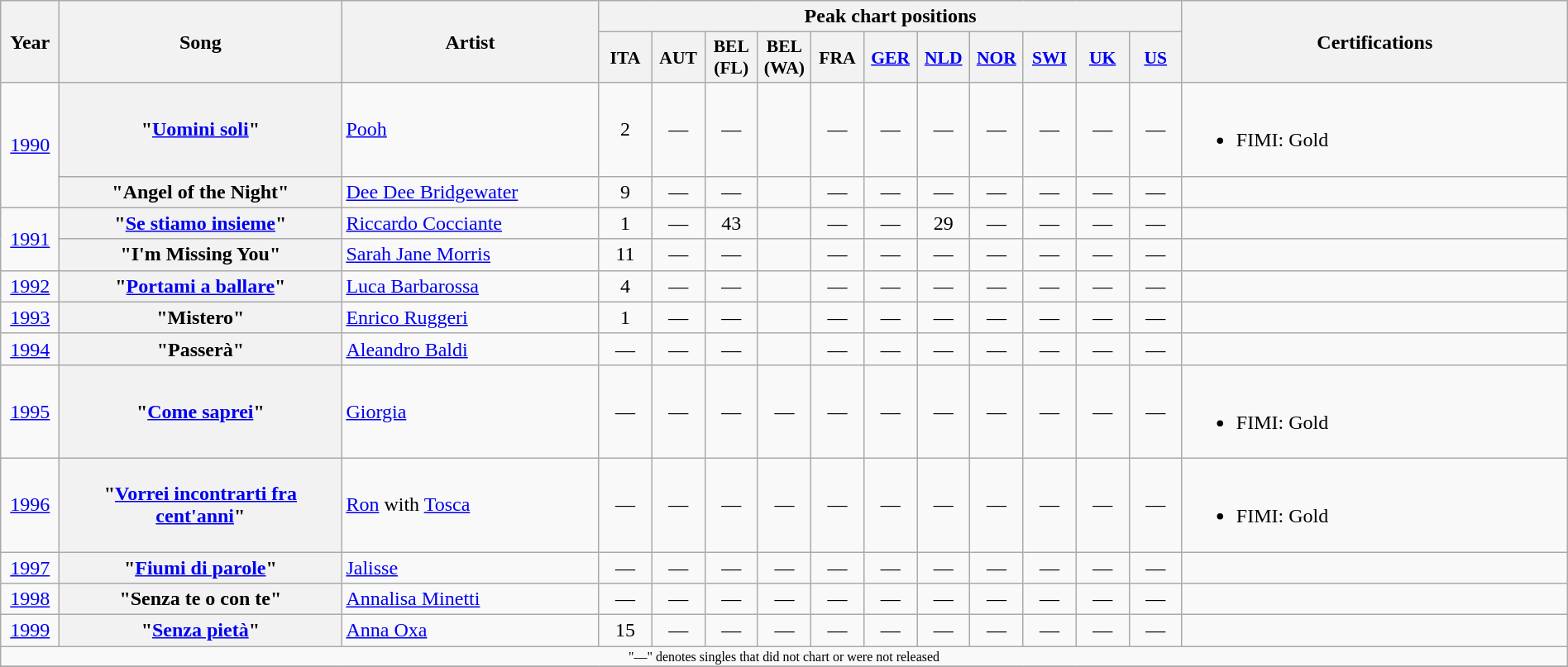<table class="wikitable plainrowheaders" style="text-align:center;width:100%;">
<tr>
<th rowspan="2" style="width:40px;">Year</th>
<th rowspan="2" style="width:220px;">Song</th>
<th rowspan="2" style="width:200px;">Artist</th>
<th colspan="11">Peak chart positions</th>
<th rowspan="2">Certifications</th>
</tr>
<tr>
<th scope="col" style="width:2.5em;font-size:90%;">ITA<br></th>
<th scope="col" style="width:2.5em;font-size:90%;">AUT<br></th>
<th scope="col" style="width:2.5em;font-size:90%;">BEL<br>(FL)<br></th>
<th scope="col" style="width:2.5em;font-size:90%;">BEL<br>(WA)<br></th>
<th scope="col" style="width:2.5em;font-size:90%;">FRA<br></th>
<th scope="col" style="width:2.5em;font-size:90%;"><a href='#'>GER</a><br></th>
<th scope="col" style="width:2.5em;font-size:90%;"><a href='#'>NLD</a><br></th>
<th scope="col" style="width:2.5em;font-size:90%;"><a href='#'>NOR</a><br></th>
<th scope="col" style="width:2.5em;font-size:90%;"><a href='#'>SWI</a><br></th>
<th scope="col" style="width:2.5em;font-size:90%;"><a href='#'>UK</a><br></th>
<th scope="col" style="width:2.5em;font-size:90%;"><a href='#'>US</a><br></th>
</tr>
<tr>
<td rowspan="2"><a href='#'>1990</a></td>
<th scope="row">"<a href='#'>Uomini soli</a>"</th>
<td style="text-align:left;"><a href='#'>Pooh</a></td>
<td>2</td>
<td>—</td>
<td>—</td>
<td></td>
<td>—</td>
<td>—</td>
<td>—</td>
<td>—</td>
<td>—</td>
<td>—</td>
<td>—</td>
<td style="text-align:left;"><br><ul><li>FIMI: Gold</li></ul></td>
</tr>
<tr>
<th scope="row">"Angel of the Night"</th>
<td style="text-align:left;"><a href='#'>Dee Dee Bridgewater</a></td>
<td>9</td>
<td>—</td>
<td>—</td>
<td></td>
<td>—</td>
<td>—</td>
<td>—</td>
<td>—</td>
<td>—</td>
<td>—</td>
<td>—</td>
<td style="text-align:left;"></td>
</tr>
<tr>
<td rowspan="2"><a href='#'>1991</a></td>
<th scope="row">"<a href='#'>Se stiamo insieme</a>"</th>
<td style="text-align:left;"><a href='#'>Riccardo Cocciante</a></td>
<td>1</td>
<td>—</td>
<td>43</td>
<td></td>
<td>—</td>
<td>—</td>
<td>29</td>
<td>—</td>
<td>—</td>
<td>—</td>
<td>—</td>
<td style="text-align:left;"></td>
</tr>
<tr>
<th scope="row">"I'm Missing You"</th>
<td style="text-align:left;"><a href='#'>Sarah Jane Morris</a></td>
<td>11</td>
<td>—</td>
<td>—</td>
<td></td>
<td>—</td>
<td>—</td>
<td>—</td>
<td>—</td>
<td>—</td>
<td>—</td>
<td>—</td>
<td style="text-align:left;"></td>
</tr>
<tr>
<td><a href='#'>1992</a></td>
<th scope="row">"<a href='#'>Portami a ballare</a>"</th>
<td style="text-align:left;"><a href='#'>Luca Barbarossa</a></td>
<td>4</td>
<td>—</td>
<td>—</td>
<td></td>
<td>—</td>
<td>—</td>
<td>—</td>
<td>—</td>
<td>—</td>
<td>—</td>
<td>—</td>
<td style="text-align:left;"></td>
</tr>
<tr>
<td><a href='#'>1993</a></td>
<th scope="row">"Mistero"</th>
<td style="text-align:left;"><a href='#'>Enrico Ruggeri</a></td>
<td>1</td>
<td>—</td>
<td>—</td>
<td></td>
<td>—</td>
<td>—</td>
<td>—</td>
<td>—</td>
<td>—</td>
<td>—</td>
<td>—</td>
<td style="text-align:left;"></td>
</tr>
<tr>
<td><a href='#'>1994</a></td>
<th scope="row">"Passerà"</th>
<td style="text-align:left;"><a href='#'>Aleandro Baldi</a></td>
<td>—</td>
<td>—</td>
<td>—</td>
<td></td>
<td>—</td>
<td>—</td>
<td>—</td>
<td>—</td>
<td>—</td>
<td>—</td>
<td>—</td>
<td style="text-align:left;"></td>
</tr>
<tr>
<td><a href='#'>1995</a></td>
<th scope="row">"<a href='#'>Come saprei</a>"</th>
<td style="text-align:left;"><a href='#'>Giorgia</a></td>
<td>—</td>
<td>—</td>
<td>—</td>
<td>—</td>
<td>—</td>
<td>—</td>
<td>—</td>
<td>—</td>
<td>—</td>
<td>—</td>
<td>—</td>
<td style="text-align:left;"><br><ul><li>FIMI: Gold</li></ul></td>
</tr>
<tr>
<td><a href='#'>1996</a></td>
<th scope="row">"<a href='#'>Vorrei incontrarti fra cent'anni</a>"</th>
<td style="text-align:left;"><a href='#'>Ron</a> with <a href='#'>Tosca</a></td>
<td>—</td>
<td>—</td>
<td>—</td>
<td>—</td>
<td>—</td>
<td>—</td>
<td>—</td>
<td>—</td>
<td>—</td>
<td>—</td>
<td>—</td>
<td style="text-align:left;"><br><ul><li>FIMI: Gold</li></ul></td>
</tr>
<tr>
<td><a href='#'>1997</a></td>
<th scope="row">"<a href='#'>Fiumi di parole</a>"</th>
<td style="text-align:left;"><a href='#'>Jalisse</a></td>
<td>—</td>
<td>—</td>
<td>—</td>
<td>—</td>
<td>—</td>
<td>—</td>
<td>—</td>
<td>—</td>
<td>—</td>
<td>—</td>
<td>—</td>
<td style="text-align:left;"></td>
</tr>
<tr>
<td><a href='#'>1998</a></td>
<th scope="row">"Senza te o con te"</th>
<td style="text-align:left;"><a href='#'>Annalisa Minetti</a></td>
<td>—</td>
<td>—</td>
<td>—</td>
<td>—</td>
<td>—</td>
<td>—</td>
<td>—</td>
<td>—</td>
<td>—</td>
<td>—</td>
<td>—</td>
<td style="text-align:left;"></td>
</tr>
<tr>
<td><a href='#'>1999</a></td>
<th scope="row">"<a href='#'>Senza pietà</a>"</th>
<td style="text-align:left;"><a href='#'>Anna Oxa</a></td>
<td>15</td>
<td>—</td>
<td>—</td>
<td>—</td>
<td>—</td>
<td>—</td>
<td>—</td>
<td>—</td>
<td>—</td>
<td>—</td>
<td>—</td>
<td style="text-align:left;"></td>
</tr>
<tr>
<td colspan="30" style="text-align:center;font-size:8pt">"—" denotes singles that did not chart or were not released</td>
</tr>
<tr>
</tr>
</table>
